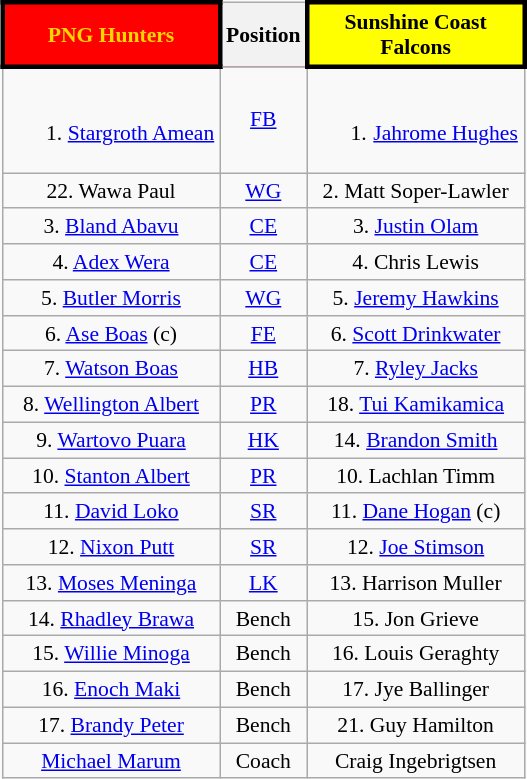<table class="wikitable" style="float:right; font-size:90%; text-align:center; margin-left:1em;">
<tr style="background:#f03;">
<th align="centre" width="136" style="border: 3px solid black; background: red; color: gold">PNG Hunters</th>
<th style="width:40px;">Position</th>
<th align="centre" width="136" style="border: 3px solid black; background: yellow; color: black">Sunshine Coast Falcons</th>
</tr>
<tr>
<td><br><ol><li><a href='#'>Stargroth Amean</a></li></ol></td>
<td><a href='#'>FB</a></td>
<td><br><ol><li><a href='#'>Jahrome Hughes</a></li></ol></td>
</tr>
<tr>
<td>22. Wawa Paul</td>
<td><a href='#'>WG</a></td>
<td>2. Matt Soper-Lawler</td>
</tr>
<tr>
<td>3. <a href='#'>Bland Abavu</a></td>
<td><a href='#'>CE</a></td>
<td>3. <a href='#'>Justin Olam</a></td>
</tr>
<tr>
<td>4. <a href='#'>Adex Wera</a></td>
<td><a href='#'>CE</a></td>
<td>4. Chris Lewis</td>
</tr>
<tr>
<td>5. <a href='#'>Butler Morris</a></td>
<td><a href='#'>WG</a></td>
<td>5. <a href='#'>Jeremy Hawkins</a></td>
</tr>
<tr>
<td>6. <a href='#'>Ase Boas</a> (c)</td>
<td><a href='#'>FE</a></td>
<td>6. <a href='#'>Scott Drinkwater</a></td>
</tr>
<tr>
<td>7. <a href='#'>Watson Boas</a></td>
<td><a href='#'>HB</a></td>
<td>7. <a href='#'>Ryley Jacks</a></td>
</tr>
<tr>
<td>8. <a href='#'>Wellington Albert</a></td>
<td><a href='#'>PR</a></td>
<td>18. <a href='#'>Tui Kamikamica</a></td>
</tr>
<tr>
<td>9. <a href='#'>Wartovo Puara</a></td>
<td><a href='#'>HK</a></td>
<td>14. <a href='#'>Brandon Smith</a></td>
</tr>
<tr>
<td>10. <a href='#'>Stanton Albert</a></td>
<td><a href='#'>PR</a></td>
<td>10. Lachlan Timm</td>
</tr>
<tr>
<td>11. <a href='#'>David Loko</a></td>
<td><a href='#'>SR</a></td>
<td>11. <a href='#'>Dane Hogan</a> (c)</td>
</tr>
<tr>
<td>12. <a href='#'>Nixon Putt</a></td>
<td><a href='#'>SR</a></td>
<td>12. <a href='#'>Joe Stimson</a></td>
</tr>
<tr>
<td>13. <a href='#'>Moses Meninga</a></td>
<td><a href='#'>LK</a></td>
<td>13. Harrison Muller</td>
</tr>
<tr>
<td>14. <a href='#'>Rhadley Brawa</a></td>
<td>Bench</td>
<td>15. Jon Grieve</td>
</tr>
<tr>
<td>15. <a href='#'>Willie Minoga</a></td>
<td>Bench</td>
<td>16. Louis Geraghty</td>
</tr>
<tr>
<td>16. <a href='#'>Enoch Maki</a></td>
<td>Bench</td>
<td>17. Jye Ballinger</td>
</tr>
<tr>
<td>17. <a href='#'>Brandy Peter</a></td>
<td>Bench</td>
<td>21. Guy Hamilton</td>
</tr>
<tr>
<td><a href='#'>Michael Marum</a></td>
<td>Coach</td>
<td>Craig Ingebrigtsen</td>
</tr>
</table>
